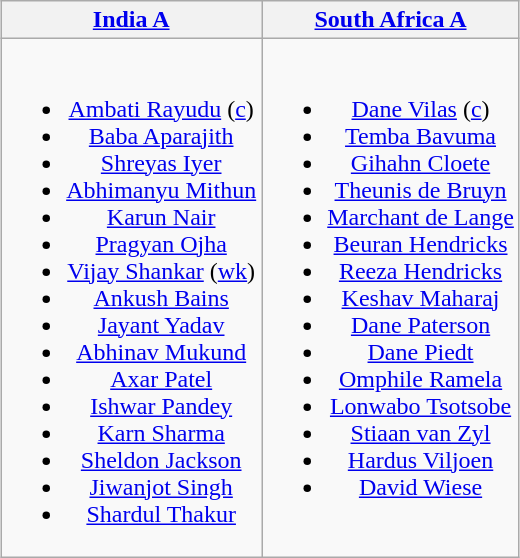<table class="wikitable" style="text-align:center; margin:auto">
<tr>
<th> <a href='#'>India A</a></th>
<th> <a href='#'>South Africa A</a></th>
</tr>
<tr style="vertical-align:top">
<td><br><ul><li><a href='#'>Ambati Rayudu</a> (<a href='#'>c</a>)</li><li><a href='#'>Baba Aparajith</a></li><li><a href='#'>Shreyas Iyer</a></li><li><a href='#'>Abhimanyu Mithun</a></li><li><a href='#'>Karun Nair</a></li><li><a href='#'>Pragyan Ojha</a></li><li><a href='#'>Vijay Shankar</a> (<a href='#'>wk</a>)</li><li><a href='#'>Ankush Bains</a></li><li><a href='#'>Jayant Yadav</a></li><li><a href='#'>Abhinav Mukund</a></li><li><a href='#'>Axar Patel</a></li><li><a href='#'>Ishwar Pandey</a></li><li><a href='#'>Karn Sharma</a></li><li><a href='#'>Sheldon Jackson</a></li><li><a href='#'>Jiwanjot Singh</a></li><li><a href='#'>Shardul Thakur</a></li></ul></td>
<td><br><ul><li><a href='#'>Dane Vilas</a> (<a href='#'>c</a>)</li><li><a href='#'>Temba Bavuma</a></li><li><a href='#'>Gihahn Cloete</a></li><li><a href='#'>Theunis de Bruyn</a></li><li><a href='#'>Marchant de Lange</a></li><li><a href='#'>Beuran Hendricks</a></li><li><a href='#'>Reeza Hendricks</a></li><li><a href='#'>Keshav Maharaj</a></li><li><a href='#'>Dane Paterson</a></li><li><a href='#'>Dane Piedt</a></li><li><a href='#'>Omphile Ramela</a></li><li><a href='#'>Lonwabo Tsotsobe</a></li><li><a href='#'>Stiaan van Zyl</a></li><li><a href='#'>Hardus Viljoen</a></li><li><a href='#'>David Wiese</a></li></ul></td>
</tr>
</table>
